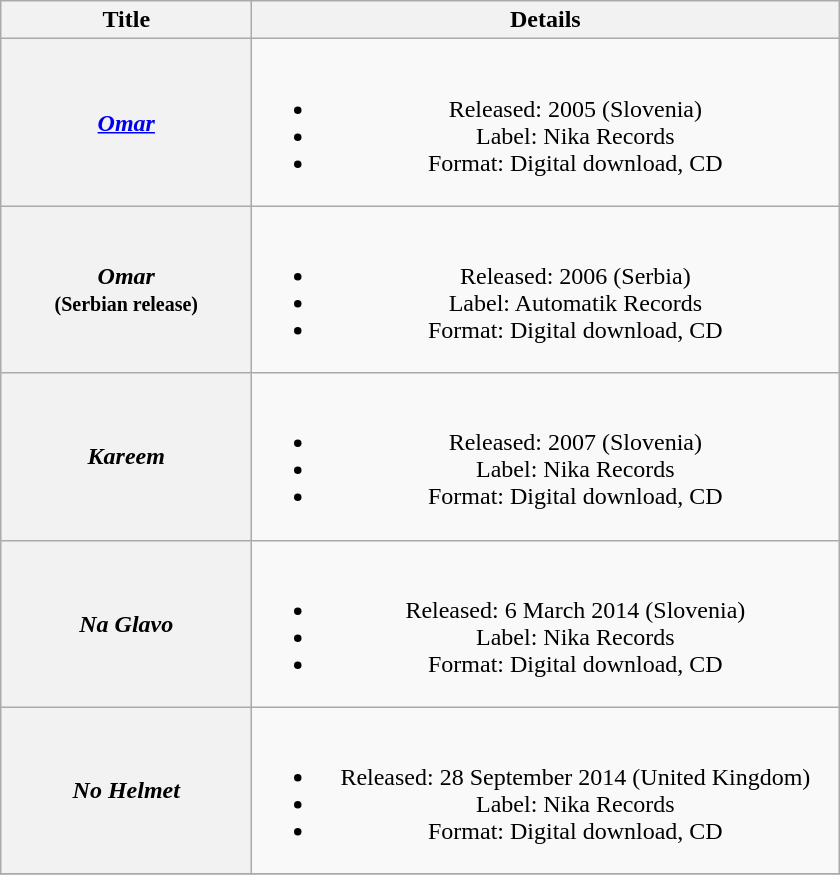<table class="wikitable plainrowheaders" style="text-align:center;">
<tr>
<th scope="col" style="width:10em;">Title</th>
<th scope="col" style="width:24em;">Details</th>
</tr>
<tr>
<th scope="row"><em><a href='#'>Omar</a></em></th>
<td><br><ul><li>Released: 2005 <span>(Slovenia)</span></li><li>Label: Nika Records</li><li>Format: Digital download, CD</li></ul></td>
</tr>
<tr>
<th scope="row"><em>Omar</em><br><small>(Serbian release)</small></th>
<td><br><ul><li>Released: 2006 <span>(Serbia)</span></li><li>Label: Automatik Records</li><li>Format: Digital download, CD</li></ul></td>
</tr>
<tr>
<th scope="row"><em>Kareem</em></th>
<td><br><ul><li>Released: 2007 <span>(Slovenia)</span></li><li>Label: Nika Records</li><li>Format: Digital download, CD</li></ul></td>
</tr>
<tr>
<th scope="row"><em>Na Glavo</em></th>
<td><br><ul><li>Released: 6 March 2014 <span>(Slovenia)</span></li><li>Label: Nika Records</li><li>Format: Digital download, CD</li></ul></td>
</tr>
<tr>
<th scope="row"><em>No Helmet</em></th>
<td><br><ul><li>Released: 28 September 2014 <span>(United Kingdom)</span></li><li>Label: Nika Records</li><li>Format: Digital download, CD</li></ul></td>
</tr>
<tr>
</tr>
</table>
